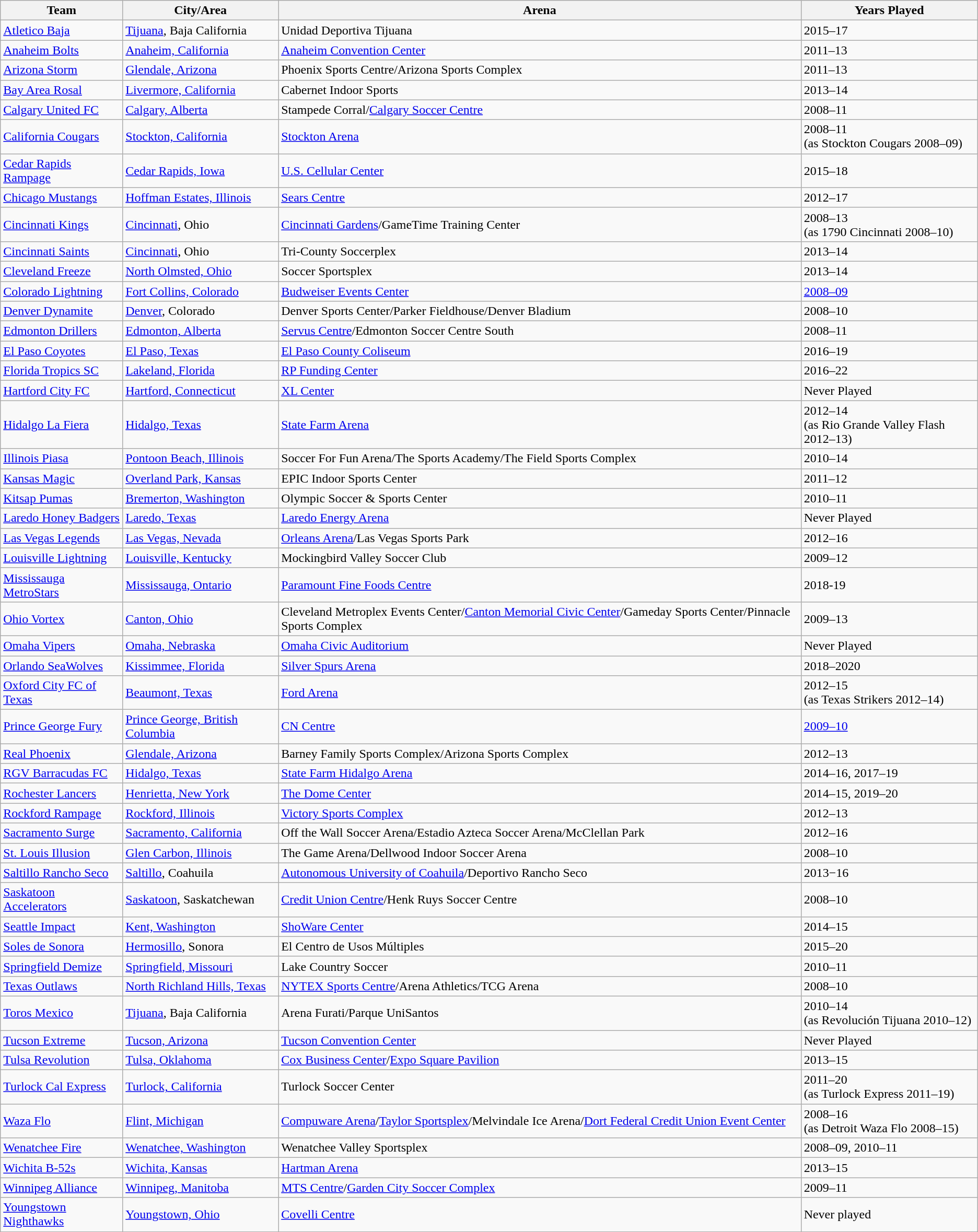<table class="wikitable">
<tr>
<th scope="col">Team</th>
<th scope="col">City/Area</th>
<th scope="col">Arena</th>
<th scope="col">Years Played</th>
</tr>
<tr>
<td scope="row"><a href='#'>Atletico Baja</a></td>
<td><a href='#'>Tijuana</a>, Baja California</td>
<td>Unidad Deportiva Tijuana</td>
<td>2015–17</td>
</tr>
<tr>
<td scope="row"><a href='#'>Anaheim Bolts</a></td>
<td><a href='#'>Anaheim, California</a></td>
<td><a href='#'>Anaheim Convention Center</a></td>
<td>2011–13</td>
</tr>
<tr>
<td scope="row"><a href='#'>Arizona Storm</a></td>
<td><a href='#'>Glendale, Arizona</a></td>
<td>Phoenix Sports Centre/Arizona Sports Complex</td>
<td>2011–13</td>
</tr>
<tr>
<td scope="row"><a href='#'>Bay Area Rosal</a></td>
<td><a href='#'>Livermore, California</a></td>
<td>Cabernet Indoor Sports</td>
<td>2013–14</td>
</tr>
<tr>
<td scope="row"><a href='#'>Calgary United FC</a></td>
<td><a href='#'>Calgary, Alberta</a></td>
<td>Stampede Corral/<a href='#'>Calgary Soccer Centre</a></td>
<td>2008–11</td>
</tr>
<tr>
<td scope="row"><a href='#'>California Cougars</a></td>
<td><a href='#'>Stockton, California</a></td>
<td><a href='#'>Stockton Arena</a></td>
<td>2008–11<br>(as Stockton Cougars 2008–09)</td>
</tr>
<tr>
<td scope="row"><a href='#'>Cedar Rapids Rampage</a></td>
<td><a href='#'>Cedar Rapids, Iowa</a></td>
<td><a href='#'>U.S. Cellular Center</a></td>
<td>2015–18</td>
</tr>
<tr>
<td scope="row"><a href='#'>Chicago Mustangs</a></td>
<td><a href='#'>Hoffman Estates, Illinois</a></td>
<td><a href='#'>Sears Centre</a></td>
<td>2012–17</td>
</tr>
<tr>
<td scope="row"><a href='#'>Cincinnati Kings</a></td>
<td><a href='#'>Cincinnati</a>, Ohio</td>
<td><a href='#'>Cincinnati Gardens</a>/GameTime Training Center</td>
<td>2008–13<br>(as 1790 Cincinnati 2008–10)</td>
</tr>
<tr>
<td scope="row"><a href='#'>Cincinnati Saints</a></td>
<td><a href='#'>Cincinnati</a>, Ohio</td>
<td>Tri-County Soccerplex</td>
<td>2013–14</td>
</tr>
<tr>
<td scope="row"><a href='#'>Cleveland Freeze</a></td>
<td><a href='#'>North Olmsted, Ohio</a></td>
<td>Soccer Sportsplex</td>
<td>2013–14</td>
</tr>
<tr>
<td scope="row"><a href='#'>Colorado Lightning</a></td>
<td><a href='#'>Fort Collins, Colorado</a></td>
<td><a href='#'>Budweiser Events Center</a></td>
<td><a href='#'>2008–09</a></td>
</tr>
<tr>
<td scope="row"><a href='#'>Denver Dynamite</a></td>
<td><a href='#'>Denver</a>, Colorado</td>
<td>Denver Sports Center/Parker Fieldhouse/Denver Bladium</td>
<td>2008–10</td>
</tr>
<tr>
<td scope="row"><a href='#'>Edmonton Drillers</a></td>
<td><a href='#'>Edmonton, Alberta</a></td>
<td><a href='#'>Servus Centre</a>/Edmonton Soccer Centre South</td>
<td>2008–11</td>
</tr>
<tr>
<td scope="row"><a href='#'>El Paso Coyotes</a></td>
<td><a href='#'>El Paso, Texas</a></td>
<td><a href='#'>El Paso County Coliseum</a></td>
<td>2016–19</td>
</tr>
<tr>
<td scope="row"><a href='#'>Florida Tropics SC</a></td>
<td><a href='#'>Lakeland, Florida</a></td>
<td><a href='#'>RP Funding Center</a></td>
<td>2016–22</td>
</tr>
<tr>
<td scope="row"><a href='#'>Hartford City FC</a></td>
<td><a href='#'>Hartford, Connecticut</a></td>
<td><a href='#'>XL Center</a></td>
<td>Never Played</td>
</tr>
<tr>
<td scope="row"><a href='#'>Hidalgo La Fiera</a></td>
<td><a href='#'>Hidalgo, Texas</a></td>
<td><a href='#'>State Farm Arena</a></td>
<td>2012–14<br>(as Rio Grande Valley Flash 2012–13)</td>
</tr>
<tr>
<td scope="row"><a href='#'>Illinois Piasa</a></td>
<td><a href='#'>Pontoon Beach, Illinois</a></td>
<td>Soccer For Fun Arena/The Sports Academy/The Field Sports Complex</td>
<td>2010–14</td>
</tr>
<tr>
<td scope="row"><a href='#'>Kansas Magic</a></td>
<td><a href='#'>Overland Park, Kansas</a></td>
<td>EPIC Indoor Sports Center</td>
<td>2011–12</td>
</tr>
<tr>
<td scope="row"><a href='#'>Kitsap Pumas</a></td>
<td><a href='#'>Bremerton, Washington</a></td>
<td>Olympic Soccer & Sports Center</td>
<td>2010–11</td>
</tr>
<tr>
<td scope="row"><a href='#'>Laredo Honey Badgers</a></td>
<td><a href='#'>Laredo, Texas</a></td>
<td><a href='#'>Laredo Energy Arena</a></td>
<td>Never Played</td>
</tr>
<tr>
<td scope="row"><a href='#'>Las Vegas Legends</a></td>
<td><a href='#'>Las Vegas, Nevada</a></td>
<td><a href='#'>Orleans Arena</a>/Las Vegas Sports Park</td>
<td>2012–16</td>
</tr>
<tr>
<td scope="row"><a href='#'>Louisville Lightning</a></td>
<td><a href='#'>Louisville, Kentucky</a></td>
<td>Mockingbird Valley Soccer Club</td>
<td>2009–12</td>
</tr>
<tr>
<td scope="row"><a href='#'>Mississauga MetroStars</a></td>
<td><a href='#'>Mississauga, Ontario</a></td>
<td><a href='#'>Paramount Fine Foods Centre</a></td>
<td>2018-19</td>
</tr>
<tr>
<td scope="row"><a href='#'>Ohio Vortex</a></td>
<td><a href='#'>Canton, Ohio</a></td>
<td>Cleveland Metroplex Events Center/<a href='#'>Canton Memorial Civic Center</a>/Gameday Sports Center/Pinnacle Sports Complex</td>
<td>2009–13</td>
</tr>
<tr>
<td scope="row"><a href='#'>Omaha Vipers</a></td>
<td><a href='#'>Omaha, Nebraska</a></td>
<td><a href='#'>Omaha Civic Auditorium</a></td>
<td>Never Played</td>
</tr>
<tr>
<td scope="row"><a href='#'>Orlando SeaWolves</a></td>
<td><a href='#'>Kissimmee, Florida</a></td>
<td><a href='#'>Silver Spurs Arena</a></td>
<td>2018–2020</td>
</tr>
<tr>
<td scope="row"><a href='#'>Oxford City FC of Texas</a></td>
<td><a href='#'>Beaumont, Texas</a></td>
<td><a href='#'>Ford Arena</a></td>
<td>2012–15<br>(as Texas Strikers 2012–14)</td>
</tr>
<tr>
<td scope="row"><a href='#'>Prince George Fury</a></td>
<td><a href='#'>Prince George, British Columbia</a></td>
<td><a href='#'>CN Centre</a></td>
<td><a href='#'>2009–10</a></td>
</tr>
<tr>
<td scope="row"><a href='#'>Real Phoenix</a></td>
<td><a href='#'>Glendale, Arizona</a></td>
<td>Barney Family Sports Complex/Arizona Sports Complex</td>
<td>2012–13</td>
</tr>
<tr>
<td scope="row"><a href='#'>RGV Barracudas FC</a></td>
<td><a href='#'>Hidalgo, Texas</a></td>
<td><a href='#'>State Farm Hidalgo Arena</a></td>
<td>2014–16, 2017–19</td>
</tr>
<tr>
<td scope="row"><a href='#'>Rochester Lancers</a></td>
<td><a href='#'>Henrietta, New York</a></td>
<td><a href='#'>The Dome Center</a></td>
<td>2014–15, 2019–20</td>
</tr>
<tr>
<td scope="row"><a href='#'>Rockford Rampage</a></td>
<td><a href='#'>Rockford, Illinois</a></td>
<td><a href='#'>Victory Sports Complex</a></td>
<td>2012–13</td>
</tr>
<tr>
<td scope="row"><a href='#'>Sacramento Surge</a></td>
<td><a href='#'>Sacramento, California</a></td>
<td>Off the Wall Soccer Arena/Estadio Azteca Soccer Arena/McClellan Park</td>
<td>2012–16</td>
</tr>
<tr>
<td scope="row"><a href='#'>St. Louis Illusion</a></td>
<td><a href='#'>Glen Carbon, Illinois</a></td>
<td>The Game Arena/Dellwood Indoor Soccer Arena</td>
<td>2008–10</td>
</tr>
<tr>
<td scope="row"><a href='#'>Saltillo Rancho Seco</a></td>
<td><a href='#'>Saltillo</a>, Coahuila</td>
<td><a href='#'>Autonomous University of Coahuila</a>/Deportivo Rancho Seco</td>
<td>2013−16</td>
</tr>
<tr>
<td scope="row"><a href='#'>Saskatoon Accelerators</a></td>
<td><a href='#'>Saskatoon</a>, Saskatchewan</td>
<td><a href='#'>Credit Union Centre</a>/Henk Ruys Soccer Centre</td>
<td>2008–10</td>
</tr>
<tr>
<td scope="row"><a href='#'>Seattle Impact</a></td>
<td><a href='#'>Kent, Washington</a></td>
<td><a href='#'>ShoWare Center</a></td>
<td>2014–15</td>
</tr>
<tr>
<td scope="row"><a href='#'>Soles de Sonora</a></td>
<td><a href='#'>Hermosillo</a>, Sonora</td>
<td>El Centro de Usos Múltiples</td>
<td>2015–20</td>
</tr>
<tr>
<td scope="row"><a href='#'>Springfield Demize</a></td>
<td><a href='#'>Springfield, Missouri</a></td>
<td>Lake Country Soccer</td>
<td>2010–11</td>
</tr>
<tr>
<td scope="row"><a href='#'>Texas Outlaws</a></td>
<td><a href='#'>North Richland Hills, Texas</a></td>
<td><a href='#'>NYTEX Sports Centre</a>/Arena Athletics/TCG Arena</td>
<td>2008–10</td>
</tr>
<tr>
<td scope="row"><a href='#'>Toros Mexico</a></td>
<td><a href='#'>Tijuana</a>, Baja California</td>
<td>Arena Furati/Parque UniSantos</td>
<td>2010–14<br>(as Revolución Tijuana 2010–12)</td>
</tr>
<tr>
<td scope="row"><a href='#'>Tucson Extreme</a></td>
<td><a href='#'>Tucson, Arizona</a></td>
<td><a href='#'>Tucson Convention Center</a></td>
<td>Never Played</td>
</tr>
<tr>
<td scope="row"><a href='#'>Tulsa Revolution</a></td>
<td><a href='#'>Tulsa, Oklahoma</a></td>
<td><a href='#'>Cox Business Center</a>/<a href='#'>Expo Square Pavilion</a></td>
<td>2013–15</td>
</tr>
<tr>
<td scope="row"><a href='#'>Turlock Cal Express</a></td>
<td><a href='#'>Turlock, California</a></td>
<td>Turlock Soccer Center</td>
<td>2011–20<br>(as Turlock Express 2011–19)</td>
</tr>
<tr>
<td scope="row"><a href='#'>Waza Flo</a></td>
<td><a href='#'>Flint, Michigan</a></td>
<td><a href='#'>Compuware Arena</a>/<a href='#'>Taylor Sportsplex</a>/Melvindale Ice Arena/<a href='#'>Dort Federal Credit Union Event Center</a></td>
<td>2008–16<br>(as Detroit Waza Flo 2008–15)</td>
</tr>
<tr>
<td scope="row"><a href='#'>Wenatchee Fire</a></td>
<td><a href='#'>Wenatchee, Washington</a></td>
<td>Wenatchee Valley Sportsplex</td>
<td>2008–09, 2010–11</td>
</tr>
<tr>
<td scope="row"><a href='#'>Wichita B-52s</a></td>
<td><a href='#'>Wichita, Kansas</a></td>
<td><a href='#'>Hartman Arena</a></td>
<td>2013–15</td>
</tr>
<tr>
<td scope="row"><a href='#'>Winnipeg Alliance</a></td>
<td><a href='#'>Winnipeg, Manitoba</a></td>
<td><a href='#'>MTS Centre</a>/<a href='#'>Garden City Soccer Complex</a></td>
<td>2009–11</td>
</tr>
<tr>
<td scope="row"><a href='#'>Youngstown Nighthawks</a></td>
<td><a href='#'>Youngstown, Ohio</a></td>
<td><a href='#'>Covelli Centre</a></td>
<td>Never played</td>
</tr>
</table>
